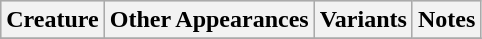<table class="wikitable">
<tr bgcolor="#CCCCCC">
<th>Creature</th>
<th>Other Appearances</th>
<th>Variants</th>
<th>Notes</th>
</tr>
<tr>
</tr>
</table>
